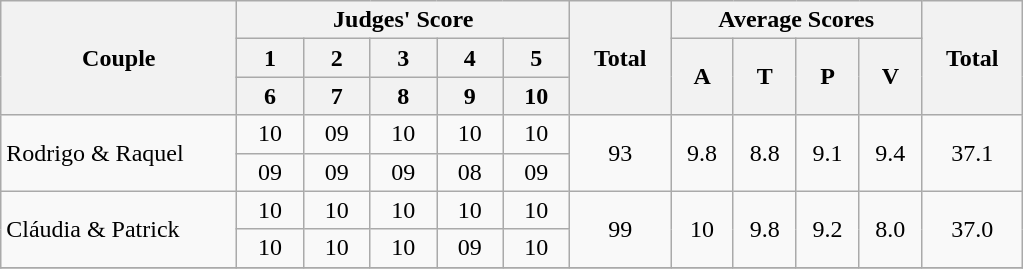<table class="wikitable" style="text-align:center;">
<tr>
<th rowspan=3 width="150">Couple</th>
<th colspan=5 width="180">Judges' Score</th>
<th rowspan=3 width="060">Total</th>
<th colspan=4 width="160">Average Scores</th>
<th rowspan=3 width="060">Total</th>
</tr>
<tr>
<th width="37">1</th>
<th width="37">2</th>
<th width="37">3</th>
<th width="37">4</th>
<th width="37">5</th>
<th rowspan=2>A</th>
<th rowspan=2>T</th>
<th rowspan=2>P</th>
<th rowspan=2>V</th>
</tr>
<tr>
<th width="37">6</th>
<th width="37">7</th>
<th width="37">8</th>
<th width="37">9</th>
<th width="37">10</th>
</tr>
<tr>
<td rowspan=2 align="left">Rodrigo & Raquel</td>
<td>10</td>
<td>09</td>
<td>10</td>
<td>10</td>
<td>10</td>
<td rowspan=2>93</td>
<td rowspan=2>9.8</td>
<td rowspan=2>8.8</td>
<td rowspan=2>9.1</td>
<td rowspan=2>9.4</td>
<td rowspan=2>37.1</td>
</tr>
<tr>
<td>09</td>
<td>09</td>
<td>09</td>
<td>08</td>
<td>09</td>
</tr>
<tr>
<td rowspan=2 align="left">Cláudia & Patrick</td>
<td>10</td>
<td>10</td>
<td>10</td>
<td>10</td>
<td>10</td>
<td rowspan=2>99</td>
<td rowspan=2>10</td>
<td rowspan=2>9.8</td>
<td rowspan=2>9.2</td>
<td rowspan=2>8.0</td>
<td rowspan=2>37.0</td>
</tr>
<tr>
<td>10</td>
<td>10</td>
<td>10</td>
<td>09</td>
<td>10</td>
</tr>
<tr>
</tr>
</table>
